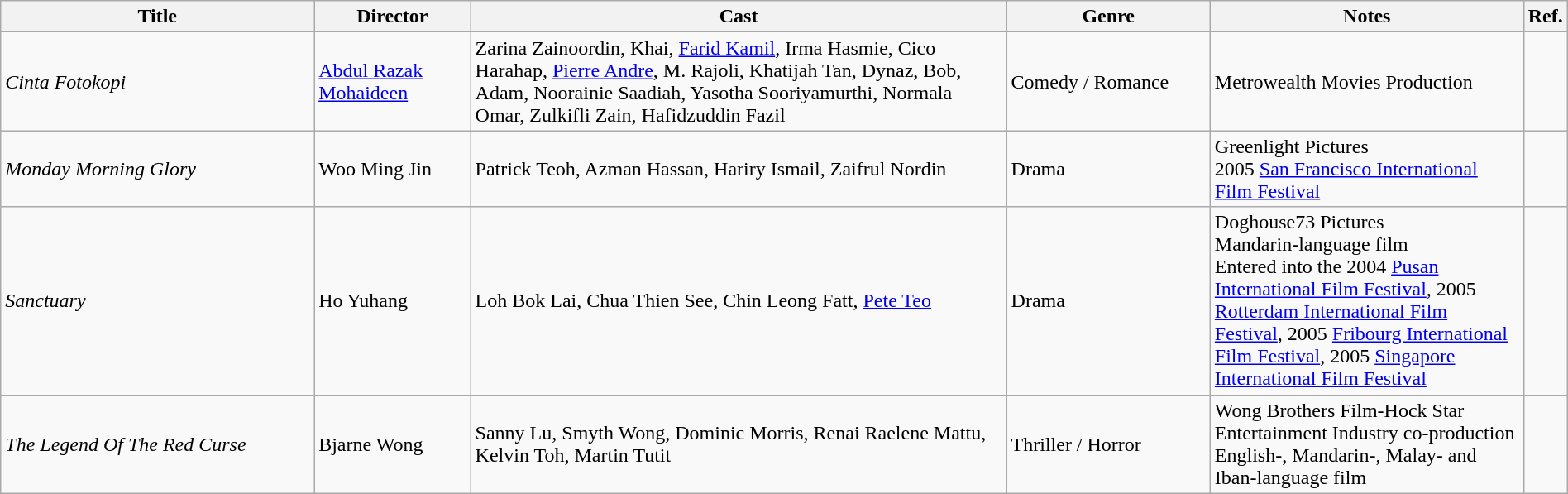<table class="wikitable" width="100%">
<tr>
<th style="width:20%;">Title</th>
<th style="width:10%;">Director</th>
<th>Cast</th>
<th style="width:13%">Genre</th>
<th style="width:20%">Notes</th>
<th>Ref.</th>
</tr>
<tr>
<td><em>Cinta Fotokopi</em></td>
<td><a href='#'>Abdul Razak Mohaideen</a></td>
<td>Zarina Zainoordin, Khai, <a href='#'>Farid Kamil</a>, Irma Hasmie, Cico Harahap, <a href='#'>Pierre Andre</a>, M. Rajoli, Khatijah Tan, Dynaz, Bob, Adam, Noorainie Saadiah, Yasotha Sooriyamurthi, Normala Omar, Zulkifli Zain, Hafidzuddin Fazil</td>
<td>Comedy / Romance</td>
<td>Metrowealth Movies Production</td>
<td></td>
</tr>
<tr>
<td><em>Monday Morning Glory</em></td>
<td>Woo Ming Jin</td>
<td>Patrick Teoh, Azman Hassan, Hariry Ismail, Zaifrul Nordin</td>
<td>Drama</td>
<td>Greenlight Pictures<br>2005 <a href='#'>San Francisco International Film Festival</a></td>
<td></td>
</tr>
<tr>
<td><em>Sanctuary</em></td>
<td>Ho Yuhang</td>
<td>Loh Bok Lai, Chua Thien See, Chin Leong Fatt, <a href='#'>Pete Teo</a></td>
<td>Drama</td>
<td>Doghouse73 Pictures<br>Mandarin-language film<br>Entered into the 2004 <a href='#'>Pusan International Film Festival</a>, 2005 <a href='#'>Rotterdam International Film Festival</a>, 2005 <a href='#'>Fribourg International Film Festival</a>, 2005 <a href='#'>Singapore International Film Festival</a></td>
<td></td>
</tr>
<tr>
<td><em>The Legend Of The Red Curse</em></td>
<td>Bjarne Wong</td>
<td>Sanny Lu, Smyth Wong, Dominic Morris, Renai Raelene Mattu, Kelvin Toh, Martin Tutit</td>
<td>Thriller / Horror</td>
<td>Wong Brothers Film-Hock Star Entertainment Industry co-production<br>English-, Mandarin-, Malay- and Iban-language film</td>
<td></td>
</tr>
</table>
